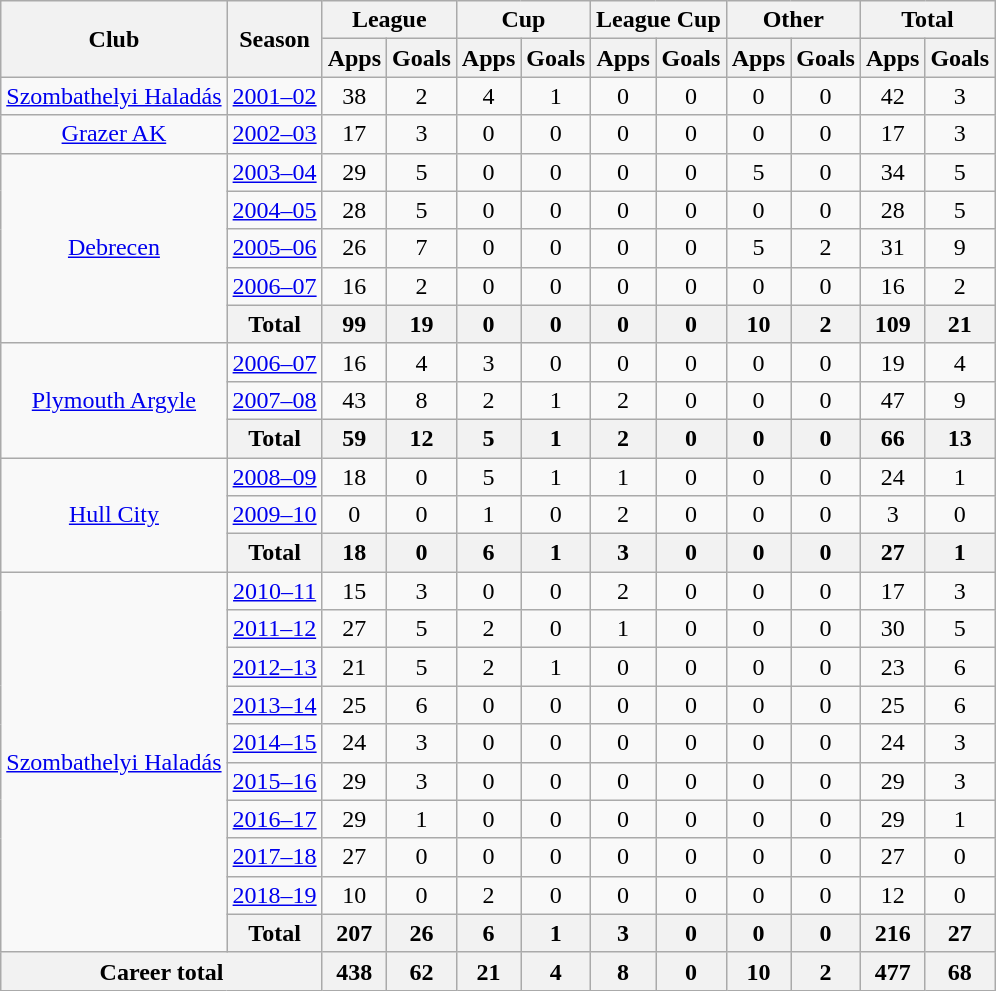<table class="wikitable" style="text-align: center;">
<tr>
<th rowspan="2">Club</th>
<th rowspan="2">Season</th>
<th colspan="2">League</th>
<th colspan="2">Cup</th>
<th colspan="2">League Cup</th>
<th colspan="2">Other</th>
<th colspan="2">Total</th>
</tr>
<tr>
<th>Apps</th>
<th>Goals</th>
<th>Apps</th>
<th>Goals</th>
<th>Apps</th>
<th>Goals</th>
<th>Apps</th>
<th>Goals</th>
<th>Apps</th>
<th>Goals</th>
</tr>
<tr>
<td><a href='#'>Szombathelyi Haladás</a></td>
<td><a href='#'>2001–02</a></td>
<td>38</td>
<td>2</td>
<td>4</td>
<td>1</td>
<td>0</td>
<td>0</td>
<td>0</td>
<td>0</td>
<td>42</td>
<td>3</td>
</tr>
<tr>
<td><a href='#'>Grazer AK</a></td>
<td><a href='#'>2002–03</a></td>
<td>17</td>
<td>3</td>
<td>0</td>
<td>0</td>
<td>0</td>
<td>0</td>
<td>0</td>
<td>0</td>
<td>17</td>
<td>3</td>
</tr>
<tr>
<td rowspan="5"><a href='#'>Debrecen</a></td>
<td><a href='#'>2003–04</a></td>
<td>29</td>
<td>5</td>
<td>0</td>
<td>0</td>
<td>0</td>
<td>0</td>
<td>5</td>
<td>0</td>
<td>34</td>
<td>5</td>
</tr>
<tr>
<td><a href='#'>2004–05</a></td>
<td>28</td>
<td>5</td>
<td>0</td>
<td>0</td>
<td>0</td>
<td>0</td>
<td>0</td>
<td>0</td>
<td>28</td>
<td>5</td>
</tr>
<tr>
<td><a href='#'>2005–06</a></td>
<td>26</td>
<td>7</td>
<td>0</td>
<td>0</td>
<td>0</td>
<td>0</td>
<td>5</td>
<td>2</td>
<td>31</td>
<td>9</td>
</tr>
<tr>
<td><a href='#'>2006–07</a></td>
<td>16</td>
<td>2</td>
<td>0</td>
<td>0</td>
<td>0</td>
<td>0</td>
<td>0</td>
<td>0</td>
<td>16</td>
<td>2</td>
</tr>
<tr>
<th>Total</th>
<th>99</th>
<th>19</th>
<th>0</th>
<th>0</th>
<th>0</th>
<th>0</th>
<th>10</th>
<th>2</th>
<th>109</th>
<th>21</th>
</tr>
<tr>
<td rowspan="3"><a href='#'>Plymouth Argyle</a></td>
<td><a href='#'>2006–07</a></td>
<td>16</td>
<td>4</td>
<td>3</td>
<td>0</td>
<td>0</td>
<td>0</td>
<td>0</td>
<td>0</td>
<td>19</td>
<td>4</td>
</tr>
<tr>
<td><a href='#'>2007–08</a></td>
<td>43</td>
<td>8</td>
<td>2</td>
<td>1</td>
<td>2</td>
<td>0</td>
<td>0</td>
<td>0</td>
<td>47</td>
<td>9</td>
</tr>
<tr>
<th>Total</th>
<th>59</th>
<th>12</th>
<th>5</th>
<th>1</th>
<th>2</th>
<th>0</th>
<th>0</th>
<th>0</th>
<th>66</th>
<th>13</th>
</tr>
<tr>
<td rowspan="3"><a href='#'>Hull City</a></td>
<td><a href='#'>2008–09</a></td>
<td>18</td>
<td>0</td>
<td>5</td>
<td>1</td>
<td>1</td>
<td>0</td>
<td>0</td>
<td>0</td>
<td>24</td>
<td>1</td>
</tr>
<tr>
<td><a href='#'>2009–10</a></td>
<td>0</td>
<td>0</td>
<td>1</td>
<td>0</td>
<td>2</td>
<td>0</td>
<td>0</td>
<td>0</td>
<td>3</td>
<td>0</td>
</tr>
<tr>
<th>Total</th>
<th>18</th>
<th>0</th>
<th>6</th>
<th>1</th>
<th>3</th>
<th>0</th>
<th>0</th>
<th>0</th>
<th>27</th>
<th>1</th>
</tr>
<tr>
<td rowspan="10"><a href='#'>Szombathelyi Haladás</a></td>
<td><a href='#'>2010–11</a></td>
<td>15</td>
<td>3</td>
<td>0</td>
<td>0</td>
<td>2</td>
<td>0</td>
<td>0</td>
<td>0</td>
<td>17</td>
<td>3</td>
</tr>
<tr>
<td><a href='#'>2011–12</a></td>
<td>27</td>
<td>5</td>
<td>2</td>
<td>0</td>
<td>1</td>
<td>0</td>
<td>0</td>
<td>0</td>
<td>30</td>
<td>5</td>
</tr>
<tr>
<td><a href='#'>2012–13</a></td>
<td>21</td>
<td>5</td>
<td>2</td>
<td>1</td>
<td>0</td>
<td>0</td>
<td>0</td>
<td>0</td>
<td>23</td>
<td>6</td>
</tr>
<tr>
<td><a href='#'>2013–14</a></td>
<td>25</td>
<td>6</td>
<td>0</td>
<td>0</td>
<td>0</td>
<td>0</td>
<td>0</td>
<td>0</td>
<td>25</td>
<td>6</td>
</tr>
<tr>
<td><a href='#'>2014–15</a></td>
<td>24</td>
<td>3</td>
<td>0</td>
<td>0</td>
<td>0</td>
<td>0</td>
<td>0</td>
<td>0</td>
<td>24</td>
<td>3</td>
</tr>
<tr>
<td><a href='#'>2015–16</a></td>
<td>29</td>
<td>3</td>
<td>0</td>
<td>0</td>
<td>0</td>
<td>0</td>
<td>0</td>
<td>0</td>
<td>29</td>
<td>3</td>
</tr>
<tr>
<td><a href='#'>2016–17</a></td>
<td>29</td>
<td>1</td>
<td>0</td>
<td>0</td>
<td>0</td>
<td>0</td>
<td>0</td>
<td>0</td>
<td>29</td>
<td>1</td>
</tr>
<tr>
<td><a href='#'>2017–18</a></td>
<td>27</td>
<td>0</td>
<td>0</td>
<td>0</td>
<td>0</td>
<td>0</td>
<td>0</td>
<td>0</td>
<td>27</td>
<td>0</td>
</tr>
<tr>
<td><a href='#'>2018–19</a></td>
<td>10</td>
<td>0</td>
<td>2</td>
<td>0</td>
<td>0</td>
<td>0</td>
<td>0</td>
<td>0</td>
<td>12</td>
<td>0</td>
</tr>
<tr>
<th>Total</th>
<th>207</th>
<th>26</th>
<th>6</th>
<th>1</th>
<th>3</th>
<th>0</th>
<th>0</th>
<th>0</th>
<th>216</th>
<th>27</th>
</tr>
<tr>
<th colspan="2">Career total</th>
<th>438</th>
<th>62</th>
<th>21</th>
<th>4</th>
<th>8</th>
<th>0</th>
<th>10</th>
<th>2</th>
<th>477</th>
<th>68</th>
</tr>
</table>
